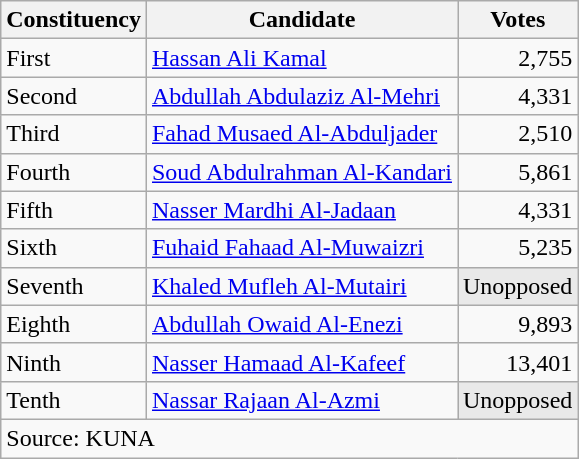<table class=wikitable style=text-align:right>
<tr>
<th>Constituency</th>
<th>Candidate</th>
<th>Votes</th>
</tr>
<tr>
<td rowspan="1" align="left">First</td>
<td align="left"><a href='#'>Hassan Ali Kamal</a></td>
<td>2,755</td>
</tr>
<tr>
<td rowspan="1" align="left">Second</td>
<td align="left"><a href='#'>Abdullah Abdulaziz Al-Mehri</a></td>
<td>4,331</td>
</tr>
<tr>
<td rowspan="1" align="left">Third</td>
<td align="left"><a href='#'>Fahad Musaed Al-Abduljader</a></td>
<td>2,510</td>
</tr>
<tr>
<td rowspan="1" align="left">Fourth</td>
<td align="left"><a href='#'>Soud Abdulrahman Al-Kandari</a></td>
<td>5,861</td>
</tr>
<tr>
<td rowspan="1" align="left">Fifth</td>
<td align="left"><a href='#'>Nasser Mardhi Al-Jadaan</a></td>
<td>4,331</td>
</tr>
<tr>
<td rowspan="1" align="left">Sixth</td>
<td align="left"><a href='#'>Fuhaid Fahaad Al-Muwaizri</a></td>
<td>5,235</td>
</tr>
<tr>
<td rowspan="1" align="left">Seventh</td>
<td align="left"><a href='#'>Khaled Mufleh Al-Mutairi</a></td>
<td bgcolor=#E9E9E9>Unopposed</td>
</tr>
<tr>
<td rowspan="1" align="left">Eighth</td>
<td align="left"><a href='#'>Abdullah Owaid Al-Enezi</a></td>
<td>9,893</td>
</tr>
<tr>
<td rowspan="1" align="left">Ninth</td>
<td align="left"><a href='#'>Nasser Hamaad Al-Kafeef</a></td>
<td>13,401</td>
</tr>
<tr>
<td rowspan="1" align="left">Tenth</td>
<td align="left"><a href='#'>Nassar Rajaan Al-Azmi</a></td>
<td bgcolor=#E9E9E9>Unopposed</td>
</tr>
<tr>
<td colspan="3" align="left">Source: KUNA </td>
</tr>
</table>
